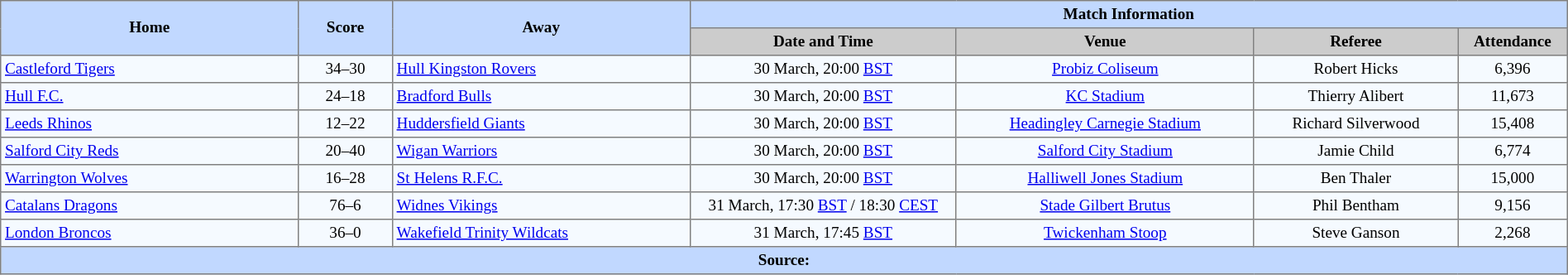<table border=1 style="border-collapse:collapse; font-size:80%; text-align:center;" cellpadding=3 cellspacing=0 width=100%>
<tr bgcolor=#C1D8FF>
<th rowspan=2 width=19%>Home</th>
<th rowspan=2 width=6%>Score</th>
<th rowspan=2 width=19%>Away</th>
<th colspan=6>Match Information</th>
</tr>
<tr bgcolor=#CCCCCC>
<th width=17%>Date and Time</th>
<th width=19%>Venue</th>
<th width=13%>Referee</th>
<th width=7%>Attendance</th>
</tr>
<tr bgcolor=#F5FAFF>
<td align=left> <a href='#'>Castleford Tigers</a></td>
<td>34–30</td>
<td align=left> <a href='#'>Hull Kingston Rovers</a></td>
<td>30 March, 20:00 <a href='#'>BST</a></td>
<td><a href='#'>Probiz Coliseum</a></td>
<td>Robert Hicks</td>
<td>6,396</td>
</tr>
<tr bgcolor=#F5FAFF>
<td align=left> <a href='#'>Hull F.C.</a></td>
<td>24–18</td>
<td align=left> <a href='#'>Bradford Bulls</a></td>
<td>30 March, 20:00 <a href='#'>BST</a></td>
<td><a href='#'>KC Stadium</a></td>
<td>Thierry Alibert</td>
<td>11,673</td>
</tr>
<tr bgcolor=#F5FAFF>
<td align=left> <a href='#'>Leeds Rhinos</a></td>
<td>12–22</td>
<td align=left> <a href='#'>Huddersfield Giants</a></td>
<td>30 March, 20:00 <a href='#'>BST</a></td>
<td><a href='#'>Headingley Carnegie Stadium</a></td>
<td>Richard Silverwood</td>
<td>15,408</td>
</tr>
<tr bgcolor=#F5FAFF>
<td align=left> <a href='#'>Salford City Reds</a></td>
<td>20–40</td>
<td align=left> <a href='#'>Wigan Warriors</a></td>
<td>30 March, 20:00 <a href='#'>BST</a></td>
<td><a href='#'>Salford City Stadium</a></td>
<td>Jamie Child</td>
<td>6,774</td>
</tr>
<tr bgcolor=#F5FAFF>
<td align=left> <a href='#'>Warrington Wolves</a></td>
<td>16–28</td>
<td align=left> <a href='#'>St Helens R.F.C.</a></td>
<td>30 March, 20:00 <a href='#'>BST</a></td>
<td><a href='#'>Halliwell Jones Stadium</a></td>
<td>Ben Thaler</td>
<td>15,000</td>
</tr>
<tr bgcolor=#F5FAFF>
<td align=left> <a href='#'>Catalans Dragons</a></td>
<td>76–6</td>
<td align=left> <a href='#'>Widnes Vikings</a></td>
<td>31 March, 17:30 <a href='#'>BST</a> / 18:30 <a href='#'>CEST</a></td>
<td><a href='#'>Stade Gilbert Brutus</a></td>
<td>Phil Bentham</td>
<td>9,156</td>
</tr>
<tr bgcolor=#F5FAFF>
<td align=left> <a href='#'>London Broncos</a></td>
<td>36–0</td>
<td align=left> <a href='#'>Wakefield Trinity Wildcats</a></td>
<td>31 March, 17:45 <a href='#'>BST</a></td>
<td><a href='#'>Twickenham Stoop</a></td>
<td>Steve Ganson</td>
<td>2,268</td>
</tr>
<tr bgcolor=#C1D8FF>
<th colspan=12>Source:</th>
</tr>
</table>
